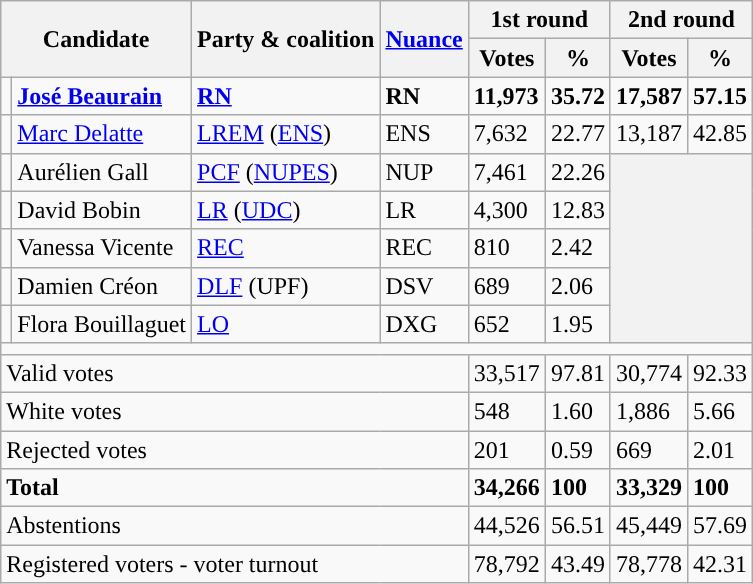<table class="wikitable">
<tr>
<th colspan="2" rowspan="2">Candidate</th>
<th rowspan="2">Party & coalition</th>
<th rowspan="2"><a href='#'>Nuance</a></th>
<th colspan="2">1st round</th>
<th colspan="2">2nd round</th>
</tr>
<tr>
<th>Votes</th>
<th>%</th>
<th>Votes</th>
<th>%</th>
</tr>
<tr>
<td style="background:"></td>
<td><strong><a href='#'>José Beaurain</a></strong></td>
<td><strong><a href='#'>RN</a></strong></td>
<td><strong>RN</strong></td>
<td><strong>11,973</strong></td>
<td><strong>35.72</strong></td>
<td><strong>17,587</strong></td>
<td><strong>57.15</strong></td>
</tr>
<tr>
<td style="background:"></td>
<td><a href='#'>Marc Delatte</a></td>
<td><a href='#'>LREM</a> (<a href='#'>ENS</a>)</td>
<td>ENS</td>
<td>7,632</td>
<td>22.77</td>
<td>13,187</td>
<td>42.85</td>
</tr>
<tr>
<td style="background:"></td>
<td>Aurélien Gall</td>
<td><a href='#'>PCF</a> (<a href='#'>NUPES</a>)</td>
<td>NUP</td>
<td>7,461</td>
<td>22.26</td>
<th colspan="2" rowspan="5"></th>
</tr>
<tr>
<td style="background:"></td>
<td>David Bobin</td>
<td><a href='#'>LR</a> (<a href='#'>UDC</a>)</td>
<td>LR</td>
<td>4,300</td>
<td>12.83</td>
</tr>
<tr>
<td style="background:"></td>
<td>Vanessa Vicente</td>
<td><a href='#'>REC</a></td>
<td>REC</td>
<td>810</td>
<td>2.42</td>
</tr>
<tr>
<td style="background:"></td>
<td>Damien Créon</td>
<td><a href='#'>DLF</a> (<abbr>UPF</abbr>)</td>
<td>DSV</td>
<td>689</td>
<td>2.06</td>
</tr>
<tr>
<td style="background:"></td>
<td>Flora Bouillaguet</td>
<td><a href='#'>LO</a></td>
<td>DXG</td>
<td>652</td>
<td>1.95</td>
</tr>
<tr>
<td colspan="8"></td>
</tr>
<tr>
<td colspan="4">Valid votes</td>
<td>33,517</td>
<td>97.81</td>
<td>30,774</td>
<td>92.33</td>
</tr>
<tr>
<td colspan="4">White votes</td>
<td>548</td>
<td>1.60</td>
<td>1,886</td>
<td>5.66</td>
</tr>
<tr>
<td colspan="4">Rejected votes</td>
<td>201</td>
<td>0.59</td>
<td>669</td>
<td>2.01</td>
</tr>
<tr>
<td colspan="4"><strong>Total</strong></td>
<td><strong>34,266</strong></td>
<td><strong>100</strong></td>
<td><strong>33,329</strong></td>
<td><strong>100</strong></td>
</tr>
<tr>
<td colspan="4">Abstentions</td>
<td>44,526</td>
<td>56.51</td>
<td>45,449</td>
<td>57.69</td>
</tr>
<tr>
<td colspan="4">Registered voters - voter turnout</td>
<td>78,792</td>
<td>43.49</td>
<td>78,778</td>
<td>42.31</td>
</tr>
</table>
